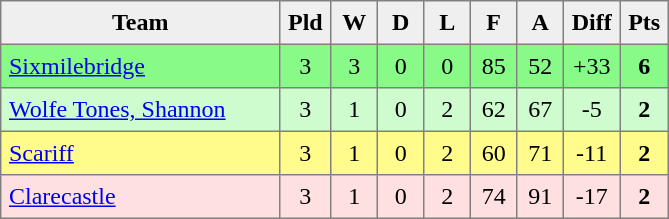<table style=border-collapse:collapse border=1 cellspacing=0 cellpadding=5>
<tr align=center bgcolor=#efefef>
<th width=175>Team</th>
<th width=20>Pld</th>
<th width=20>W</th>
<th width=20>D</th>
<th width=20>L</th>
<th width=20>F</th>
<th width=20>A</th>
<th width=20>Diff</th>
<th width=20>Pts</th>
</tr>
<tr align=center style="background:#87FA87;">
<td style="text-align:left;"> <a href='#'>Sixmilebridge</a></td>
<td>3</td>
<td>3</td>
<td>0</td>
<td>0</td>
<td>85</td>
<td>52</td>
<td>+33</td>
<td><strong>6</strong></td>
</tr>
<tr align=center style="background:#CEFCCE;">
<td style="text-align:left;"> <a href='#'>Wolfe Tones, Shannon</a></td>
<td>3</td>
<td>1</td>
<td>0</td>
<td>2</td>
<td>62</td>
<td>67</td>
<td>-5</td>
<td><strong>2</strong></td>
</tr>
<tr align=center style="background:#FFFC8C;">
<td style="text-align:left;"> <a href='#'>Scariff</a></td>
<td>3</td>
<td>1</td>
<td>0</td>
<td>2</td>
<td>60</td>
<td>71</td>
<td>-11</td>
<td><strong>2</strong></td>
</tr>
<tr align=center style="background:#FFE0E0;">
<td style="text-align:left;"> <a href='#'>Clarecastle</a></td>
<td>3</td>
<td>1</td>
<td>0</td>
<td>2</td>
<td>74</td>
<td>91</td>
<td>-17</td>
<td><strong>2</strong></td>
</tr>
</table>
